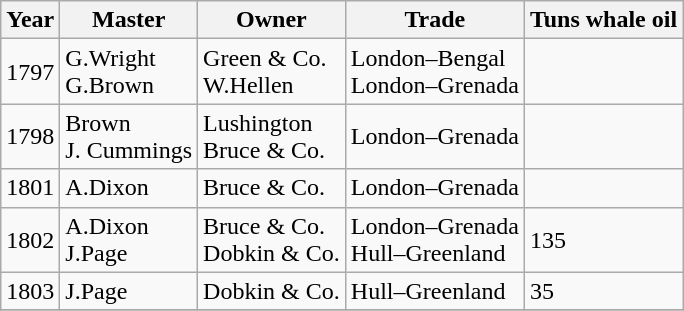<table class="sortable wikitable">
<tr>
<th>Year</th>
<th>Master</th>
<th>Owner</th>
<th>Trade</th>
<th>Tuns whale oil</th>
</tr>
<tr>
<td>1797</td>
<td>G.Wright<br>G.Brown</td>
<td>Green & Co.<br>W.Hellen</td>
<td>London–Bengal<br>London–Grenada</td>
<td></td>
</tr>
<tr>
<td>1798</td>
<td>Brown<br>J. Cummings</td>
<td>Lushington<br>Bruce & Co.</td>
<td>London–Grenada</td>
<td></td>
</tr>
<tr>
<td>1801</td>
<td>A.Dixon</td>
<td>Bruce & Co.</td>
<td>London–Grenada</td>
<td></td>
</tr>
<tr>
<td>1802</td>
<td>A.Dixon<br>J.Page</td>
<td>Bruce & Co.<br>Dobkin & Co.</td>
<td>London–Grenada<br>Hull–Greenland</td>
<td>135</td>
</tr>
<tr>
<td>1803</td>
<td>J.Page</td>
<td>Dobkin & Co.</td>
<td>Hull–Greenland</td>
<td>35</td>
</tr>
<tr>
</tr>
</table>
